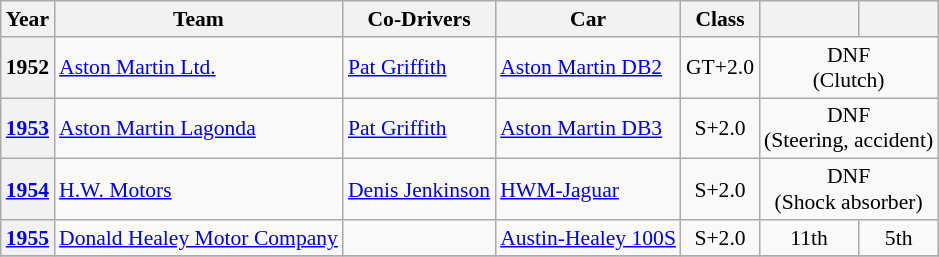<table class="wikitable" style="font-size:90%">
<tr>
<th>Year</th>
<th>Team</th>
<th>Co-Drivers</th>
<th>Car</th>
<th>Class</th>
<th></th>
<th></th>
</tr>
<tr align="center">
<th>1952</th>
<td align="left"> <a href='#'>Aston Martin Ltd.</a></td>
<td align="left"> <a href='#'>Pat Griffith</a></td>
<td align="left"><a href='#'>Aston Martin DB2</a></td>
<td>GT+2.0</td>
<td colspan=2>DNF<br>(Clutch)</td>
</tr>
<tr align="center">
<th><a href='#'>1953</a></th>
<td align="left"> <a href='#'>Aston Martin Lagonda</a></td>
<td align="left"> <a href='#'>Pat Griffith</a></td>
<td align="left"><a href='#'>Aston Martin DB3</a></td>
<td>S+2.0</td>
<td colspan=2>DNF<br>(Steering, accident)</td>
</tr>
<tr align="center">
<th><a href='#'>1954</a></th>
<td align="left"> <a href='#'>H.W. Motors</a></td>
<td align="left"> <a href='#'>Denis Jenkinson</a></td>
<td align="left"><a href='#'>HWM-Jaguar</a></td>
<td>S+2.0</td>
<td colspan=2>DNF<br>(Shock absorber)</td>
</tr>
<tr align="center">
<th><a href='#'>1955</a></th>
<td align="left"> <a href='#'>Donald Healey Motor Company</a></td>
<td align="left"></td>
<td align="left"><a href='#'>Austin-Healey 100S</a></td>
<td>S+2.0</td>
<td>11th</td>
<td>5th</td>
</tr>
<tr align="center">
</tr>
</table>
